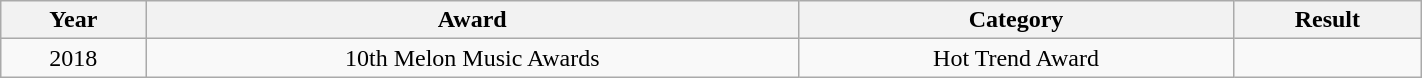<table class="wikitable sortable" width="75%" style="text-align:center">
<tr>
<th>Year</th>
<th>Award</th>
<th>Category</th>
<th>Result</th>
</tr>
<tr>
<td>2018</td>
<td>10th Melon Music Awards</td>
<td>Hot Trend Award</td>
<td></td>
</tr>
</table>
